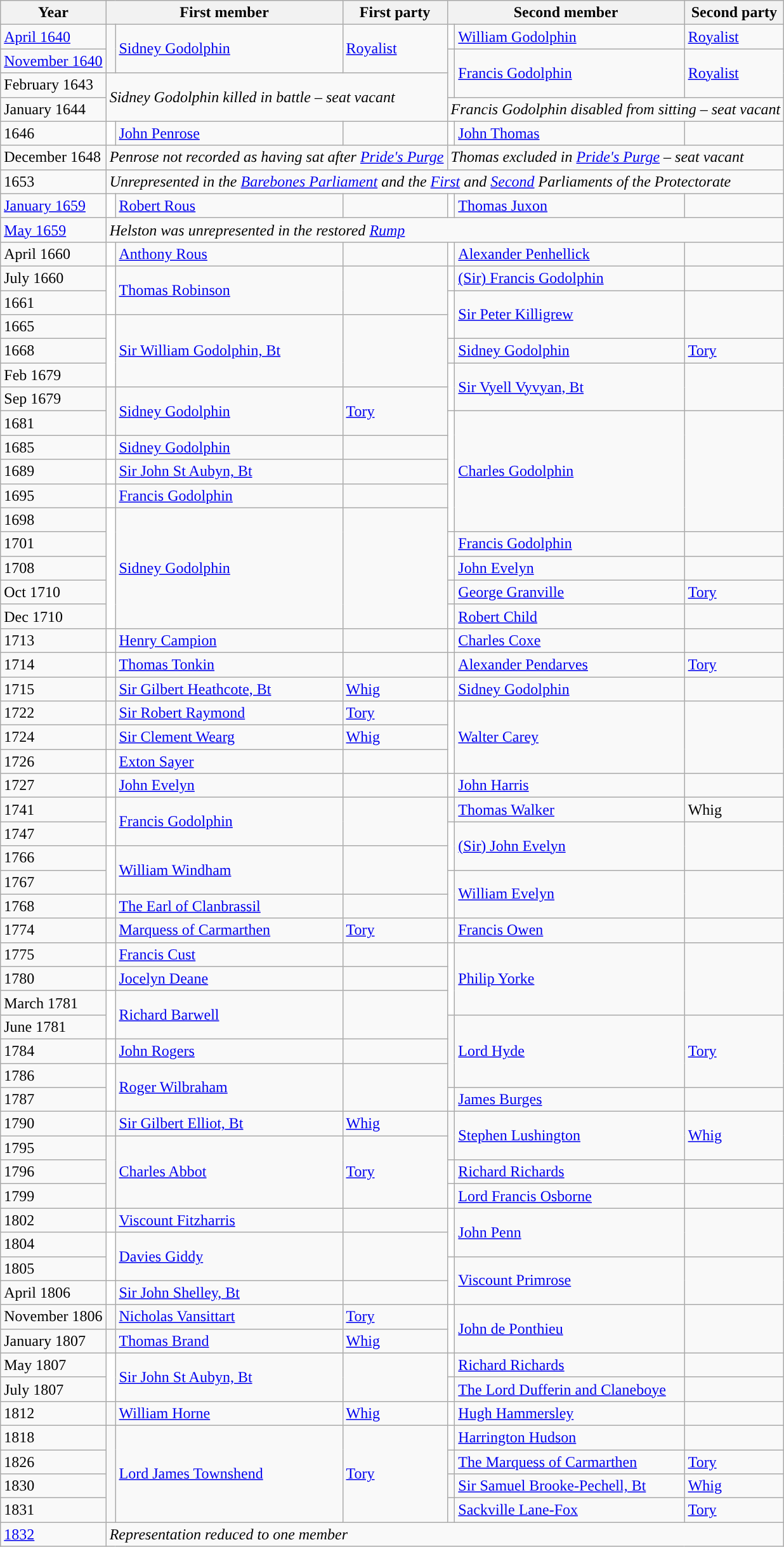<table class="wikitable">
<tr>
<th>Year</th>
<th colspan="2">First member</th>
<th>First party</th>
<th colspan="2">Second member</th>
<th>Second party</th>
</tr>
<tr>
<td><a href='#'>April 1640</a></td>
<td rowspan="2" style="color:inherit;background-color: "></td>
<td rowspan="2"><a href='#'>Sidney Godolphin</a></td>
<td rowspan="2"><a href='#'>Royalist</a></td>
<td style="color:inherit;background-color: white"></td>
<td><a href='#'>William Godolphin</a></td>
<td><a href='#'>Royalist</a></td>
</tr>
<tr>
<td><a href='#'>November 1640</a></td>
<td rowspan="2" style="color:inherit;background-color: "></td>
<td rowspan="2"><a href='#'>Francis Godolphin</a></td>
<td rowspan="2"><a href='#'>Royalist</a></td>
</tr>
<tr>
<td>February 1643</td>
<td rowspan="2" colspan="3"><em>Sidney Godolphin killed in battle – seat vacant</em></td>
</tr>
<tr>
<td>January 1644</td>
<td colspan="3"><em>Francis Godolphin disabled from sitting – seat vacant</em></td>
</tr>
<tr>
<td>1646</td>
<td style="color:inherit;background-color: white"></td>
<td><a href='#'>John Penrose</a></td>
<td></td>
<td style="color:inherit;background-color: white"></td>
<td><a href='#'>John Thomas</a></td>
<td></td>
</tr>
<tr>
<td>December 1648</td>
<td colspan="3"><em>Penrose not recorded as having sat after <a href='#'>Pride's Purge</a></em></td>
<td colspan="3"><em>Thomas excluded in <a href='#'>Pride's Purge</a> – seat vacant</em></td>
</tr>
<tr>
<td>1653</td>
<td colspan="6"><em>Unrepresented in the <a href='#'>Barebones Parliament</a> and the <a href='#'>First</a> and <a href='#'>Second</a> Parliaments of the Protectorate</em></td>
</tr>
<tr>
<td><a href='#'>January 1659</a></td>
<td style="color:inherit;background-color: white"></td>
<td><a href='#'>Robert Rous</a></td>
<td></td>
<td style="color:inherit;background-color: white"></td>
<td><a href='#'>Thomas Juxon</a></td>
<td></td>
</tr>
<tr>
<td><a href='#'>May 1659</a></td>
<td colspan="6"><em>Helston was unrepresented in the restored <a href='#'>Rump</a></em></td>
</tr>
<tr>
<td>April 1660</td>
<td style="color:inherit;background-color: white"></td>
<td><a href='#'>Anthony Rous</a></td>
<td></td>
<td style="color:inherit;background-color: white"></td>
<td><a href='#'>Alexander Penhellick</a></td>
<td></td>
</tr>
<tr>
<td>July 1660</td>
<td rowspan="2" style="color:inherit;background-color: white"></td>
<td rowspan="2"><a href='#'>Thomas Robinson</a></td>
<td rowspan="2"></td>
<td style="color:inherit;background-color: white"></td>
<td><a href='#'>(Sir) Francis Godolphin</a></td>
<td></td>
</tr>
<tr>
<td>1661</td>
<td rowspan="2" style="color:inherit;background-color: white"></td>
<td rowspan="2"><a href='#'>Sir Peter Killigrew</a></td>
<td rowspan="2"></td>
</tr>
<tr>
<td>1665</td>
<td rowspan="3" style="color:inherit;background-color: white"></td>
<td rowspan="3"><a href='#'>Sir William Godolphin, Bt</a></td>
<td rowspan="3"></td>
</tr>
<tr>
<td>1668</td>
<td style="color:inherit;background-color: "></td>
<td><a href='#'>Sidney Godolphin</a></td>
<td><a href='#'>Tory</a></td>
</tr>
<tr>
<td>Feb 1679</td>
<td rowspan="2" style="color:inherit;background-color: white"></td>
<td rowspan="2"><a href='#'>Sir Vyell Vyvyan, Bt</a></td>
<td rowspan="2"></td>
</tr>
<tr>
<td>Sep 1679</td>
<td rowspan="2" style="color:inherit;background-color: "></td>
<td rowspan="2"><a href='#'>Sidney Godolphin</a></td>
<td rowspan="2"><a href='#'>Tory</a></td>
</tr>
<tr>
<td>1681</td>
<td rowspan="5" style="color:inherit;background-color: white"></td>
<td rowspan="5"><a href='#'>Charles Godolphin</a></td>
<td rowspan="5"></td>
</tr>
<tr>
<td>1685</td>
<td style="color:inherit;background-color: white"></td>
<td><a href='#'>Sidney Godolphin</a></td>
<td></td>
</tr>
<tr>
<td>1689</td>
<td style="color:inherit;background-color: white"></td>
<td><a href='#'>Sir John St Aubyn, Bt</a></td>
<td></td>
</tr>
<tr>
<td>1695</td>
<td style="color:inherit;background-color: white"></td>
<td><a href='#'>Francis Godolphin</a></td>
<td></td>
</tr>
<tr>
<td>1698</td>
<td rowspan="5" style="color:inherit;background-color: white"></td>
<td rowspan="5"><a href='#'>Sidney Godolphin</a></td>
<td rowspan="5"></td>
</tr>
<tr>
<td>1701</td>
<td style="color:inherit;background-color: white"></td>
<td><a href='#'>Francis Godolphin</a></td>
<td></td>
</tr>
<tr>
<td>1708</td>
<td style="color:inherit;background-color: white"></td>
<td><a href='#'>John Evelyn</a></td>
<td></td>
</tr>
<tr>
<td>Oct 1710</td>
<td style="color:inherit;background-color: "></td>
<td><a href='#'>George Granville</a></td>
<td><a href='#'>Tory</a></td>
</tr>
<tr>
<td>Dec 1710</td>
<td style="color:inherit;background-color: white"></td>
<td><a href='#'>Robert Child</a></td>
<td></td>
</tr>
<tr>
<td>1713</td>
<td style="color:inherit;background-color: white"></td>
<td><a href='#'>Henry Campion</a></td>
<td></td>
<td style="color:inherit;background-color: white"></td>
<td><a href='#'>Charles Coxe</a></td>
<td></td>
</tr>
<tr>
<td>1714</td>
<td style="color:inherit;background-color: white"></td>
<td><a href='#'>Thomas Tonkin</a></td>
<td></td>
<td style="color:inherit;background-color: "></td>
<td><a href='#'>Alexander Pendarves</a></td>
<td><a href='#'>Tory</a></td>
</tr>
<tr>
<td>1715</td>
<td style="color:inherit;background-color: "></td>
<td><a href='#'>Sir Gilbert Heathcote, Bt</a></td>
<td><a href='#'>Whig</a></td>
<td style="color:inherit;background-color: white"></td>
<td><a href='#'>Sidney Godolphin</a></td>
<td></td>
</tr>
<tr>
<td>1722</td>
<td style="color:inherit;background-color: "></td>
<td><a href='#'>Sir Robert Raymond</a></td>
<td><a href='#'>Tory</a></td>
<td rowspan="3" style="color:inherit;background-color: white"></td>
<td rowspan="3"><a href='#'>Walter Carey</a></td>
<td rowspan="3"></td>
</tr>
<tr>
<td>1724</td>
<td style="color:inherit;background-color: "></td>
<td><a href='#'>Sir Clement Wearg</a></td>
<td><a href='#'>Whig</a></td>
</tr>
<tr>
<td>1726</td>
<td style="color:inherit;background-color: white"></td>
<td><a href='#'>Exton Sayer</a></td>
<td></td>
</tr>
<tr>
<td>1727</td>
<td style="color:inherit;background-color: white"></td>
<td><a href='#'>John Evelyn</a></td>
<td></td>
<td style="color:inherit;background-color: white"></td>
<td><a href='#'>John Harris</a></td>
<td></td>
</tr>
<tr>
<td>1741</td>
<td rowspan="2" style="color:inherit;background-color: white"></td>
<td rowspan="2"><a href='#'>Francis Godolphin</a></td>
<td rowspan="2"></td>
<td style="color:inherit;background-color: "></td>
<td><a href='#'>Thomas Walker</a></td>
<td>Whig</td>
</tr>
<tr>
<td>1747</td>
<td rowspan="2" style="color:inherit;background-color: white"></td>
<td rowspan="2"><a href='#'>(Sir) John Evelyn</a></td>
<td rowspan="2"></td>
</tr>
<tr>
<td>1766</td>
<td rowspan="2" style="color:inherit;background-color: white"></td>
<td rowspan="2"><a href='#'>William Windham</a></td>
<td rowspan="2"></td>
</tr>
<tr>
<td>1767</td>
<td rowspan="2" style="color:inherit;background-color: white"></td>
<td rowspan="2"><a href='#'>William Evelyn</a></td>
<td rowspan="2"></td>
</tr>
<tr>
<td>1768</td>
<td style="color:inherit;background-color: white"></td>
<td><a href='#'>The Earl of Clanbrassil</a></td>
<td></td>
</tr>
<tr>
<td>1774 </td>
<td style="color:inherit;background-color: "></td>
<td><a href='#'>Marquess of Carmarthen</a></td>
<td><a href='#'>Tory</a></td>
<td style="color:inherit;background-color: white"></td>
<td><a href='#'>Francis Owen</a></td>
<td></td>
</tr>
<tr>
<td>1775</td>
<td style="color:inherit;background-color: white"></td>
<td><a href='#'>Francis Cust</a></td>
<td></td>
<td rowspan="3" style="color:inherit;background-color: white"></td>
<td rowspan="3"><a href='#'>Philip Yorke</a></td>
<td rowspan="3"></td>
</tr>
<tr>
<td>1780</td>
<td style="color:inherit;background-color: white"></td>
<td><a href='#'>Jocelyn Deane</a></td>
<td></td>
</tr>
<tr>
<td>March 1781</td>
<td rowspan="2" style="color:inherit;background-color: white"></td>
<td rowspan="2"><a href='#'>Richard Barwell</a></td>
<td rowspan="2"></td>
</tr>
<tr>
<td>June 1781</td>
<td rowspan="3" style="color:inherit;background-color: "></td>
<td rowspan="3"><a href='#'>Lord Hyde</a></td>
<td rowspan="3"><a href='#'>Tory</a></td>
</tr>
<tr>
<td>1784</td>
<td style="color:inherit;background-color: white"></td>
<td><a href='#'>John Rogers</a></td>
<td></td>
</tr>
<tr>
<td>1786</td>
<td rowspan="2" style="color:inherit;background-color: white"></td>
<td rowspan="2"><a href='#'>Roger Wilbraham</a></td>
<td rowspan="2"></td>
</tr>
<tr>
<td>1787</td>
<td style="color:inherit;background-color: white"></td>
<td><a href='#'>James Burges</a></td>
<td></td>
</tr>
<tr>
<td>1790</td>
<td style="color:inherit;background-color: "></td>
<td><a href='#'>Sir Gilbert Elliot, Bt</a></td>
<td><a href='#'>Whig</a></td>
<td rowspan="2" style="color:inherit;background-color: "></td>
<td rowspan="2"><a href='#'>Stephen Lushington</a></td>
<td rowspan="2"><a href='#'>Whig</a></td>
</tr>
<tr>
<td>1795</td>
<td rowspan="3" style="color:inherit;background-color: "></td>
<td rowspan="3"><a href='#'>Charles Abbot</a></td>
<td rowspan="3"><a href='#'>Tory</a></td>
</tr>
<tr>
<td>1796</td>
<td style="color:inherit;background-color: white"></td>
<td><a href='#'>Richard Richards</a></td>
<td></td>
</tr>
<tr>
<td>1799</td>
<td style="color:inherit;background-color: white"></td>
<td><a href='#'>Lord Francis Osborne</a></td>
<td></td>
</tr>
<tr>
<td>1802</td>
<td style="color:inherit;background-color: white"></td>
<td><a href='#'>Viscount Fitzharris</a></td>
<td></td>
<td rowspan="2" style="color:inherit;background-color: white"></td>
<td rowspan="2"><a href='#'>John Penn</a></td>
<td rowspan="2"></td>
</tr>
<tr>
<td>1804</td>
<td rowspan="2" style="color:inherit;background-color: white"></td>
<td rowspan="2"><a href='#'>Davies Giddy</a></td>
<td rowspan="2"></td>
</tr>
<tr>
<td>1805</td>
<td rowspan="2" style="color:inherit;background-color: white"></td>
<td rowspan="2"><a href='#'>Viscount Primrose</a></td>
<td rowspan="2"></td>
</tr>
<tr>
<td>April 1806</td>
<td style="color:inherit;background-color: white"></td>
<td><a href='#'>Sir John Shelley, Bt</a></td>
<td></td>
</tr>
<tr>
<td>November 1806</td>
<td style="color:inherit;background-color: "></td>
<td><a href='#'>Nicholas Vansittart</a></td>
<td><a href='#'>Tory</a></td>
<td rowspan="2" style="color:inherit;background-color: white"></td>
<td rowspan="2"><a href='#'>John de Ponthieu</a></td>
<td rowspan="2"></td>
</tr>
<tr>
<td>January 1807</td>
<td style="color:inherit;background-color: "></td>
<td><a href='#'>Thomas Brand</a></td>
<td><a href='#'>Whig</a></td>
</tr>
<tr>
<td>May 1807</td>
<td rowspan="2" style="color:inherit;background-color: white"></td>
<td rowspan="2"><a href='#'>Sir John St Aubyn, Bt</a></td>
<td rowspan="2"></td>
<td style="color:inherit;background-color: white"></td>
<td><a href='#'>Richard Richards</a></td>
<td></td>
</tr>
<tr>
<td>July 1807</td>
<td style="color:inherit;background-color: white"></td>
<td><a href='#'>The Lord Dufferin and Claneboye</a></td>
<td></td>
</tr>
<tr>
<td>1812</td>
<td style="color:inherit;background-color: "></td>
<td><a href='#'>William Horne</a></td>
<td><a href='#'>Whig</a></td>
<td style="color:inherit;background-color: white"></td>
<td><a href='#'>Hugh Hammersley</a></td>
<td></td>
</tr>
<tr>
<td>1818</td>
<td rowspan="4" style="color:inherit;background-color: "></td>
<td rowspan="4"><a href='#'>Lord James Townshend</a></td>
<td rowspan="4"><a href='#'>Tory</a></td>
<td style="color:inherit;background-color: white"></td>
<td><a href='#'>Harrington Hudson</a></td>
<td></td>
</tr>
<tr>
<td>1826</td>
<td style="color:inherit;background-color: "></td>
<td><a href='#'>The Marquess of Carmarthen</a></td>
<td><a href='#'>Tory</a></td>
</tr>
<tr>
<td>1830</td>
<td style="color:inherit;background-color: "></td>
<td><a href='#'>Sir Samuel Brooke-Pechell, Bt</a></td>
<td><a href='#'>Whig</a></td>
</tr>
<tr>
<td>1831</td>
<td style="color:inherit;background-color: "></td>
<td><a href='#'>Sackville Lane-Fox</a></td>
<td><a href='#'>Tory</a></td>
</tr>
<tr>
<td><a href='#'>1832</a></td>
<td colspan="6"><em>Representation reduced to one member</em></td>
</tr>
</table>
